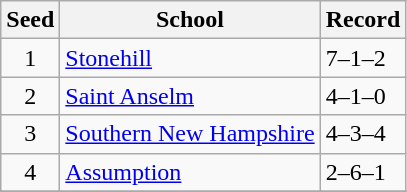<table class="wikitable">
<tr>
<th>Seed</th>
<th>School</th>
<th>Record</th>
</tr>
<tr>
<td align=center>1</td>
<td><a href='#'>Stonehill</a></td>
<td>7–1–2</td>
</tr>
<tr>
<td align=center>2</td>
<td><a href='#'>Saint Anselm</a></td>
<td>4–1–0</td>
</tr>
<tr>
<td align=center>3</td>
<td><a href='#'>Southern New Hampshire</a></td>
<td>4–3–4</td>
</tr>
<tr>
<td align=center>4</td>
<td><a href='#'>Assumption</a></td>
<td>2–6–1</td>
</tr>
<tr>
</tr>
</table>
